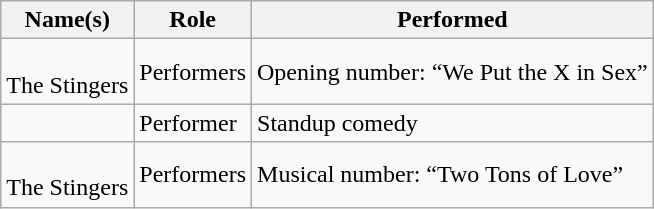<table class="wikitable sortable">
<tr>
<th>Name(s)</th>
<th>Role</th>
<th>Performed</th>
</tr>
<tr>
<td><br>The Stingers</td>
<td>Performers</td>
<td>Opening number: “We Put the X in Sex”</td>
</tr>
<tr>
<td></td>
<td>Performer</td>
<td>Standup comedy</td>
</tr>
<tr>
<td><br>The Stingers</td>
<td>Performers</td>
<td>Musical number: “Two Tons of Love”</td>
</tr>
</table>
